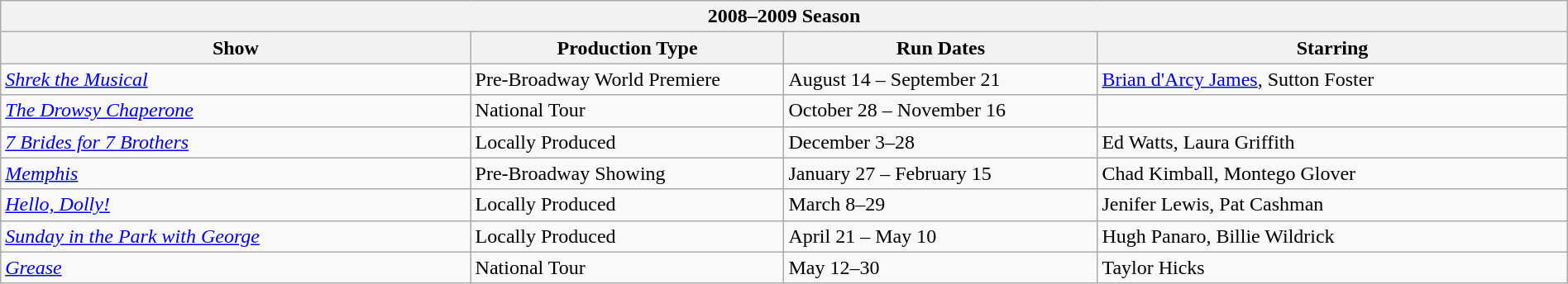<table class="wikitable collapsible autocollapse" width="100%">
<tr>
<th colspan=4>2008–2009 Season</th>
</tr>
<tr>
<th width=30%>Show</th>
<th width=20%>Production Type</th>
<th width=20%>Run Dates</th>
<th width=30%>Starring</th>
</tr>
<tr>
<td><em><a href='#'>Shrek the Musical</a></em></td>
<td>Pre-Broadway World Premiere</td>
<td>August 14 – September 21</td>
<td><a href='#'>Brian d'Arcy James</a>, Sutton Foster</td>
</tr>
<tr>
<td><em><a href='#'>The Drowsy Chaperone</a></em></td>
<td>National Tour</td>
<td>October 28 – November 16</td>
<td></td>
</tr>
<tr>
<td><em><a href='#'>7 Brides for 7 Brothers</a></em></td>
<td>Locally Produced</td>
<td>December 3–28</td>
<td>Ed Watts, Laura Griffith</td>
</tr>
<tr>
<td><em><a href='#'>Memphis</a></em></td>
<td>Pre-Broadway Showing</td>
<td>January 27 – February 15</td>
<td>Chad Kimball, Montego Glover</td>
</tr>
<tr>
<td><em><a href='#'>Hello, Dolly!</a></em></td>
<td>Locally Produced</td>
<td>March 8–29</td>
<td>Jenifer Lewis, Pat Cashman</td>
</tr>
<tr>
<td><em><a href='#'>Sunday in the Park with George</a></em></td>
<td>Locally Produced</td>
<td>April 21 – May 10</td>
<td>Hugh Panaro, Billie Wildrick</td>
</tr>
<tr>
<td><em><a href='#'>Grease</a></em></td>
<td>National Tour</td>
<td>May 12–30</td>
<td>Taylor Hicks</td>
</tr>
</table>
